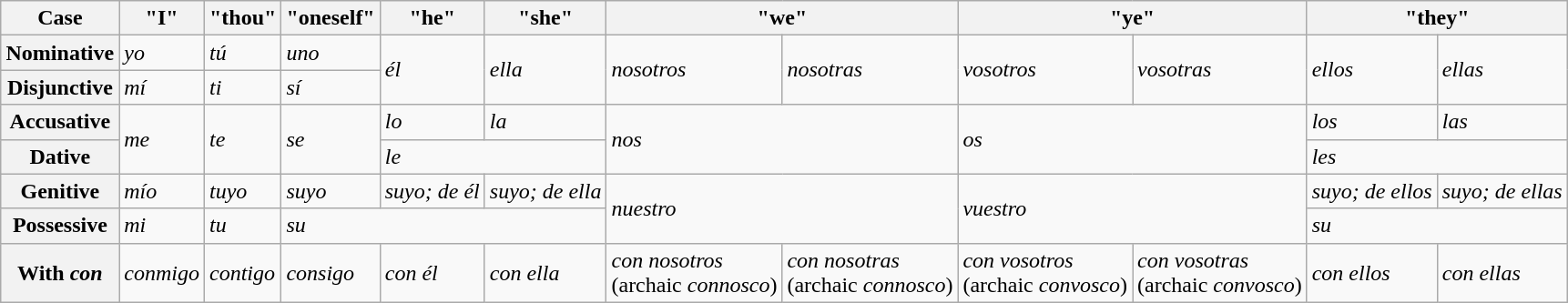<table class="wikitable" style="float: right; margin:10px">
<tr>
<th>Case</th>
<th>"I"</th>
<th>"thou"</th>
<th>"oneself"</th>
<th>"he"</th>
<th>"she"</th>
<th colspan="2">"we"</th>
<th colspan="2">"ye"</th>
<th colspan="2">"they"</th>
</tr>
<tr>
<th>Nominative</th>
<td><em>yo</em></td>
<td><em>tú</em></td>
<td><em>uno</em></td>
<td rowspan="2"><em>él</em></td>
<td rowspan="2"><em>ella</em></td>
<td rowspan="2"><em>nosotros</em></td>
<td rowspan="2"><em>nosotras</em></td>
<td rowspan="2"><em>vosotros</em></td>
<td rowspan="2"><em>vosotras</em></td>
<td rowspan="2"><em>ellos</em></td>
<td rowspan="2"><em>ellas</em></td>
</tr>
<tr>
<th>Disjunctive</th>
<td><em>mí</em></td>
<td><em>ti</em></td>
<td><em>sí</em></td>
</tr>
<tr>
<th>Accusative</th>
<td rowspan="2"><em>me</em></td>
<td rowspan="2"><em>te</em></td>
<td rowspan="2"><em>se</em></td>
<td><em>lo</em></td>
<td><em>la</em></td>
<td colspan="2" rowspan="2"><em>nos</em></td>
<td colspan="2" rowspan="2"><em>os</em></td>
<td><em>los</em></td>
<td><em>las</em></td>
</tr>
<tr>
<th>Dative</th>
<td colspan="2"><em>le</em></td>
<td colspan="2"><em>les</em></td>
</tr>
<tr>
<th>Genitive</th>
<td><em>mío</em></td>
<td><em>tuyo</em></td>
<td><em>suyo</em></td>
<td><em>suyo; de él</em></td>
<td><em>suyo; de ella</em></td>
<td rowspan="2" colspan="2"><em>nuestro</em></td>
<td colspan="2" rowspan="2"><em>vuestro</em></td>
<td><em>suyo; de ellos</em></td>
<td><em>suyo; de ellas</em></td>
</tr>
<tr>
<th>Possessive</th>
<td><em>mi</em></td>
<td><em>tu</em></td>
<td colspan="3"><em>su</em></td>
<td colspan="2"><em>su</em></td>
</tr>
<tr>
<th>With <em>con</em></th>
<td><em>conmigo</em></td>
<td><em>contigo</em></td>
<td><em>consigo</em></td>
<td><em>con él</em></td>
<td><em>con ella</em></td>
<td><em>con nosotros</em><br>(archaic <em>connosco</em>)</td>
<td><em>con nosotras</em><br>(archaic <em>connosco</em>)</td>
<td><em>con vosotros</em><br>(archaic <em>convosco</em>)</td>
<td><em>con vosotras</em><br>(archaic <em>convosco</em>)</td>
<td><em>con ellos</em></td>
<td><em>con ellas</em></td>
</tr>
</table>
